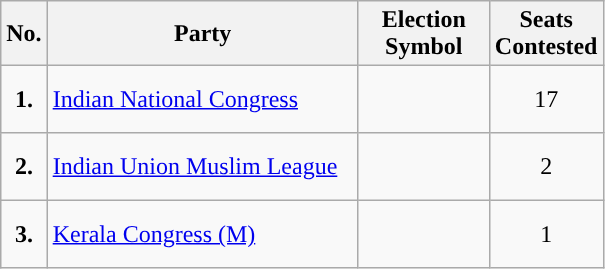<table class="wikitable">
<tr>
<th scope="col" style="width:4px;">No.</th>
<th scope="col" style="width:200px;">Party</th>
<th scope="col" style="width:80px;">Election Symbol</th>
<th scope="col" style="width:60px;">Seats Contested</th>
</tr>
<tr style="height: 45px;">
<td style="text-align:center; background:"><strong>1.</strong></td>
<td><a href='#'>Indian National Congress</a></td>
<td style="text-align:center;"></td>
<td style="text-align:center;">17</td>
</tr>
<tr style="height: 45px;">
<td style="text-align:center; background:"><strong>2.</strong></td>
<td><a href='#'>Indian Union Muslim League</a></td>
<td style="text-align:center;"></td>
<td style="text-align:center;">2</td>
</tr>
<tr style="height: 45px;">
<td style="text-align:center; background:"><strong>3.</strong></td>
<td><a href='#'>Kerala Congress (M)</a></td>
<td style="text-align:center;"></td>
<td style="text-align:center;">1</td>
</tr>
</table>
